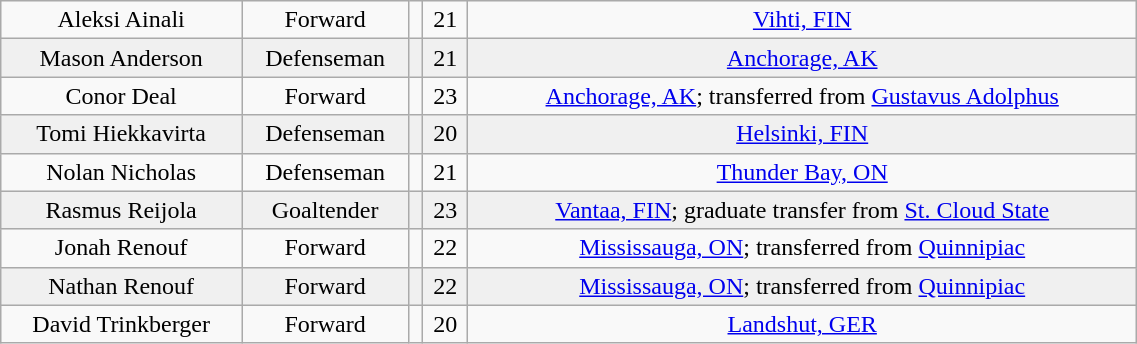<table class="wikitable" width="60%">
<tr align="center" bgcolor="">
<td>Aleksi Ainali</td>
<td>Forward</td>
<td></td>
<td>21</td>
<td><a href='#'>Vihti, FIN</a></td>
</tr>
<tr align="center" bgcolor="f0f0f0">
<td>Mason Anderson</td>
<td>Defenseman</td>
<td></td>
<td>21</td>
<td><a href='#'>Anchorage, AK</a></td>
</tr>
<tr align="center" bgcolor="">
<td>Conor Deal</td>
<td>Forward</td>
<td></td>
<td>23</td>
<td><a href='#'>Anchorage, AK</a>; transferred from <a href='#'>Gustavus Adolphus</a></td>
</tr>
<tr align="center" bgcolor="f0f0f0">
<td>Tomi Hiekkavirta</td>
<td>Defenseman</td>
<td></td>
<td>20</td>
<td><a href='#'>Helsinki, FIN</a></td>
</tr>
<tr align="center" bgcolor="">
<td>Nolan Nicholas</td>
<td>Defenseman</td>
<td></td>
<td>21</td>
<td><a href='#'>Thunder Bay, ON</a></td>
</tr>
<tr align="center" bgcolor="f0f0f0">
<td>Rasmus Reijola</td>
<td>Goaltender</td>
<td></td>
<td>23</td>
<td><a href='#'>Vantaa, FIN</a>; graduate transfer from <a href='#'>St. Cloud State</a></td>
</tr>
<tr align="center" bgcolor="">
<td>Jonah Renouf</td>
<td>Forward</td>
<td></td>
<td>22</td>
<td><a href='#'>Mississauga, ON</a>; transferred from <a href='#'>Quinnipiac</a></td>
</tr>
<tr align="center" bgcolor="f0f0f0">
<td>Nathan Renouf</td>
<td>Forward</td>
<td></td>
<td>22</td>
<td><a href='#'>Mississauga, ON</a>; transferred from <a href='#'>Quinnipiac</a></td>
</tr>
<tr align="center" bgcolor="">
<td>David Trinkberger</td>
<td>Forward</td>
<td></td>
<td>20</td>
<td><a href='#'>Landshut, GER</a></td>
</tr>
</table>
